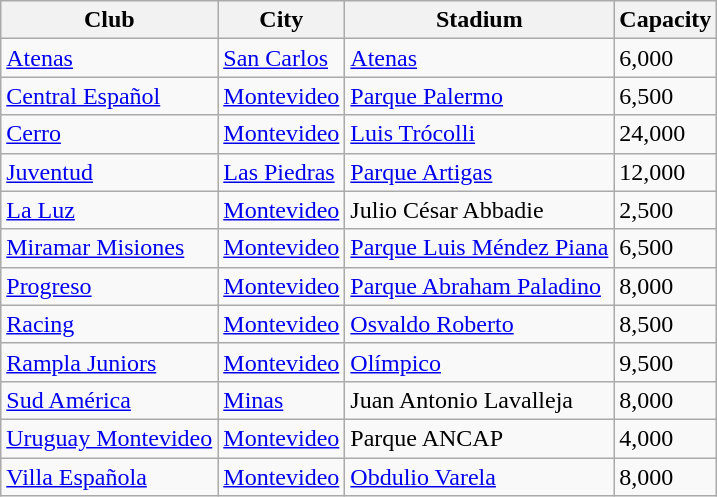<table class="wikitable sortable">
<tr>
<th>Club</th>
<th>City</th>
<th>Stadium</th>
<th>Capacity</th>
</tr>
<tr>
<td><a href='#'>Atenas</a></td>
<td><a href='#'>San Carlos</a></td>
<td><a href='#'>Atenas</a></td>
<td>6,000</td>
</tr>
<tr>
<td><a href='#'>Central Español</a></td>
<td><a href='#'>Montevideo</a></td>
<td><a href='#'>Parque Palermo</a></td>
<td>6,500</td>
</tr>
<tr>
<td><a href='#'>Cerro</a></td>
<td><a href='#'>Montevideo</a></td>
<td><a href='#'>Luis Trócolli</a></td>
<td>24,000</td>
</tr>
<tr>
<td><a href='#'>Juventud</a></td>
<td><a href='#'>Las Piedras</a></td>
<td><a href='#'>Parque Artigas</a></td>
<td>12,000</td>
</tr>
<tr>
<td><a href='#'>La Luz</a></td>
<td><a href='#'>Montevideo</a></td>
<td>Julio César Abbadie</td>
<td>2,500</td>
</tr>
<tr>
<td><a href='#'>Miramar Misiones</a></td>
<td><a href='#'>Montevideo</a></td>
<td><a href='#'>Parque Luis Méndez Piana</a></td>
<td>6,500</td>
</tr>
<tr>
<td><a href='#'>Progreso</a></td>
<td><a href='#'>Montevideo</a></td>
<td><a href='#'>Parque Abraham Paladino</a></td>
<td>8,000</td>
</tr>
<tr>
<td><a href='#'>Racing</a></td>
<td><a href='#'>Montevideo</a></td>
<td><a href='#'>Osvaldo Roberto</a></td>
<td>8,500</td>
</tr>
<tr>
<td><a href='#'>Rampla Juniors</a></td>
<td><a href='#'>Montevideo</a></td>
<td><a href='#'>Olímpico</a></td>
<td>9,500</td>
</tr>
<tr>
<td><a href='#'>Sud América</a></td>
<td><a href='#'>Minas</a></td>
<td>Juan Antonio Lavalleja</td>
<td>8,000</td>
</tr>
<tr>
<td><a href='#'>Uruguay Montevideo</a></td>
<td><a href='#'>Montevideo</a></td>
<td>Parque ANCAP</td>
<td>4,000</td>
</tr>
<tr>
<td><a href='#'>Villa Española</a></td>
<td><a href='#'>Montevideo</a></td>
<td><a href='#'>Obdulio Varela</a></td>
<td>8,000</td>
</tr>
</table>
